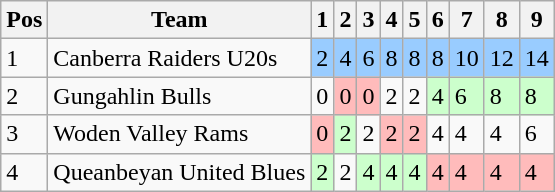<table class="wikitable">
<tr>
<th>Pos</th>
<th>Team</th>
<th>1</th>
<th>2</th>
<th>3</th>
<th>4</th>
<th>5</th>
<th>6</th>
<th>7</th>
<th>8</th>
<th>9</th>
</tr>
<tr>
<td>1</td>
<td> Canberra Raiders U20s</td>
<td style="background:#99ccff;">2</td>
<td style="background:#99ccff;">4</td>
<td style="background:#99ccff;">6</td>
<td style="background:#99ccff;">8</td>
<td style="background:#99ccff;">8</td>
<td style="background:#99ccff;">8</td>
<td style="background:#99ccff;">10</td>
<td style="background:#99ccff;">12</td>
<td style="background:#99ccff;">14</td>
</tr>
<tr>
<td>2</td>
<td> Gungahlin Bulls</td>
<td>0</td>
<td style="background:#ffbbbb;">0</td>
<td style="background:#ffbbbb;">0</td>
<td>2</td>
<td>2</td>
<td style="background:#ccffcc;">4</td>
<td style="background:#ccffcc;">6</td>
<td style="background:#ccffcc;">8</td>
<td style="background:#ccffcc;">8</td>
</tr>
<tr>
<td>3</td>
<td> Woden Valley Rams</td>
<td style="background:#ffbbbb;">0</td>
<td style="background:#ccffcc;">2</td>
<td>2</td>
<td style="background:#ffbbbb;">2</td>
<td style="background:#ffbbbb;">2</td>
<td>4</td>
<td>4</td>
<td>4</td>
<td>6</td>
</tr>
<tr>
<td>4</td>
<td> Queanbeyan United Blues</td>
<td style="background:#ccffcc;">2</td>
<td>2</td>
<td style="background:#ccffcc;">4</td>
<td style="background:#ccffcc;">4</td>
<td style="background:#ccffcc;">4</td>
<td style="background:#ffbbbb;">4</td>
<td style="background:#ffbbbb;">4</td>
<td style="background:#ffbbbb;">4</td>
<td style="background:#ffbbbb;">4</td>
</tr>
</table>
